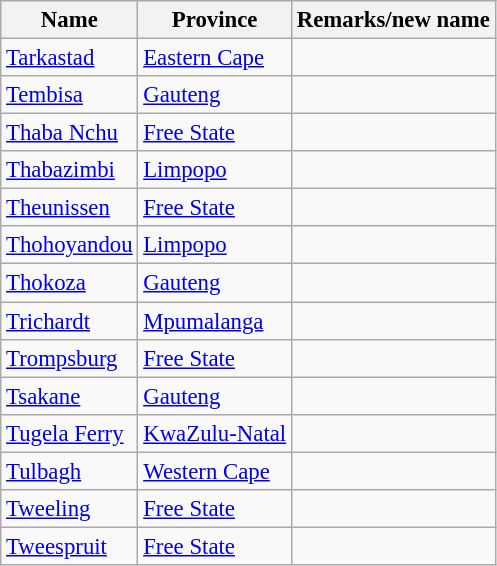<table class="wikitable sortable" style="font-size: 95%;">
<tr>
<th>Name</th>
<th>Province</th>
<th>Remarks/new name</th>
</tr>
<tr>
<td><a href='#'>Tarkastad</a></td>
<td><a href='#'>Eastern Cape</a></td>
<td></td>
</tr>
<tr>
<td><a href='#'>Tembisa</a></td>
<td><a href='#'>Gauteng</a></td>
<td></td>
</tr>
<tr>
<td><a href='#'>Thaba Nchu</a></td>
<td><a href='#'>Free State</a></td>
<td></td>
</tr>
<tr>
<td><a href='#'>Thabazimbi</a></td>
<td><a href='#'>Limpopo</a></td>
<td></td>
</tr>
<tr>
<td><a href='#'>Theunissen</a></td>
<td><a href='#'>Free State</a></td>
<td></td>
</tr>
<tr>
<td><a href='#'>Thohoyandou</a></td>
<td><a href='#'>Limpopo</a></td>
<td></td>
</tr>
<tr>
<td><a href='#'>Thokoza</a></td>
<td><a href='#'>Gauteng</a></td>
<td></td>
</tr>
<tr>
<td><a href='#'>Trichardt</a></td>
<td><a href='#'>Mpumalanga</a></td>
<td></td>
</tr>
<tr>
<td><a href='#'>Trompsburg</a></td>
<td><a href='#'>Free State</a></td>
<td></td>
</tr>
<tr>
<td><a href='#'>Tsakane</a></td>
<td><a href='#'>Gauteng</a></td>
<td></td>
</tr>
<tr>
<td><a href='#'>Tugela Ferry</a></td>
<td><a href='#'>KwaZulu-Natal</a></td>
<td></td>
</tr>
<tr>
<td><a href='#'>Tulbagh</a></td>
<td><a href='#'>Western Cape</a></td>
<td></td>
</tr>
<tr>
<td><a href='#'>Tweeling</a></td>
<td><a href='#'>Free State</a></td>
<td></td>
</tr>
<tr>
<td><a href='#'>Tweespruit</a></td>
<td><a href='#'>Free State</a></td>
<td></td>
</tr>
</table>
